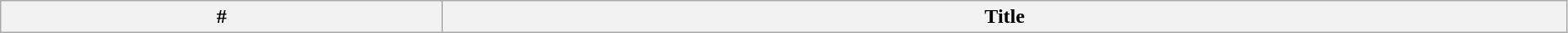<table class="wikitable plainrowheaders" style="width:98%;">
<tr>
<th>#</th>
<th>Title<br>




</th>
</tr>
</table>
